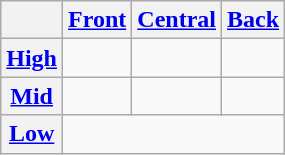<table class="wikitable" style="text-align: center">
<tr>
<th></th>
<th><a href='#'>Front</a></th>
<th><a href='#'>Central</a></th>
<th><a href='#'>Back</a></th>
</tr>
<tr>
<th><a href='#'>High</a></th>
<td></td>
<td></td>
<td></td>
</tr>
<tr>
<th><a href='#'>Mid</a></th>
<td></td>
<td></td>
<td></td>
</tr>
<tr>
<th><a href='#'>Low</a></th>
<td colspan="3"></td>
</tr>
</table>
